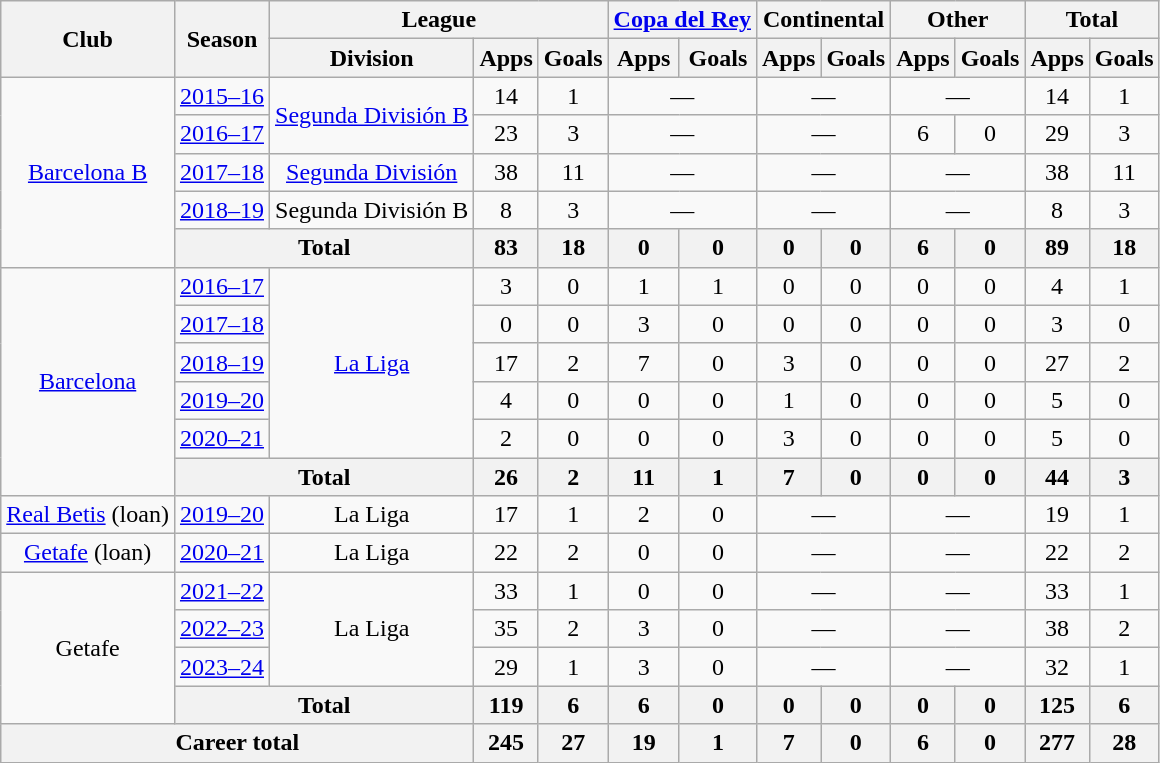<table class="wikitable" style="text-align: center">
<tr>
<th rowspan="2">Club</th>
<th rowspan="2">Season</th>
<th colspan="3">League</th>
<th colspan="2"><a href='#'>Copa del Rey</a></th>
<th colspan="2">Continental</th>
<th colspan="2">Other</th>
<th colspan="2">Total</th>
</tr>
<tr>
<th>Division</th>
<th>Apps</th>
<th>Goals</th>
<th>Apps</th>
<th>Goals</th>
<th>Apps</th>
<th>Goals</th>
<th>Apps</th>
<th>Goals</th>
<th>Apps</th>
<th>Goals</th>
</tr>
<tr>
<td rowspan="5"><a href='#'>Barcelona B</a></td>
<td><a href='#'>2015–16</a></td>
<td rowspan="2"><a href='#'>Segunda División B</a></td>
<td>14</td>
<td>1</td>
<td colspan="2">—</td>
<td colspan="2">—</td>
<td colspan="2">—</td>
<td>14</td>
<td>1</td>
</tr>
<tr>
<td><a href='#'>2016–17</a></td>
<td>23</td>
<td>3</td>
<td colspan="2">—</td>
<td colspan="2">—</td>
<td>6</td>
<td>0</td>
<td>29</td>
<td>3</td>
</tr>
<tr>
<td><a href='#'>2017–18</a></td>
<td><a href='#'>Segunda División</a></td>
<td>38</td>
<td>11</td>
<td colspan="2">—</td>
<td colspan="2">—</td>
<td colspan="2">—</td>
<td>38</td>
<td>11</td>
</tr>
<tr>
<td><a href='#'>2018–19</a></td>
<td>Segunda División B</td>
<td>8</td>
<td>3</td>
<td colspan="2">—</td>
<td colspan="2">—</td>
<td colspan="2">—</td>
<td>8</td>
<td>3</td>
</tr>
<tr>
<th colspan="2">Total</th>
<th>83</th>
<th>18</th>
<th>0</th>
<th>0</th>
<th>0</th>
<th>0</th>
<th>6</th>
<th>0</th>
<th>89</th>
<th>18</th>
</tr>
<tr>
<td rowspan="6"><a href='#'>Barcelona</a></td>
<td><a href='#'>2016–17</a></td>
<td rowspan="5"><a href='#'>La Liga</a></td>
<td>3</td>
<td>0</td>
<td>1</td>
<td>1</td>
<td>0</td>
<td>0</td>
<td>0</td>
<td>0</td>
<td>4</td>
<td>1</td>
</tr>
<tr>
<td><a href='#'>2017–18</a></td>
<td>0</td>
<td>0</td>
<td>3</td>
<td>0</td>
<td>0</td>
<td>0</td>
<td>0</td>
<td>0</td>
<td>3</td>
<td>0</td>
</tr>
<tr>
<td><a href='#'>2018–19</a></td>
<td>17</td>
<td>2</td>
<td>7</td>
<td>0</td>
<td>3</td>
<td>0</td>
<td>0</td>
<td>0</td>
<td>27</td>
<td>2</td>
</tr>
<tr>
<td><a href='#'>2019–20</a></td>
<td>4</td>
<td>0</td>
<td>0</td>
<td>0</td>
<td>1</td>
<td>0</td>
<td>0</td>
<td>0</td>
<td>5</td>
<td>0</td>
</tr>
<tr>
<td><a href='#'>2020–21</a></td>
<td>2</td>
<td>0</td>
<td>0</td>
<td>0</td>
<td>3</td>
<td>0</td>
<td>0</td>
<td>0</td>
<td>5</td>
<td>0</td>
</tr>
<tr>
<th colspan="2">Total</th>
<th>26</th>
<th>2</th>
<th>11</th>
<th>1</th>
<th>7</th>
<th>0</th>
<th>0</th>
<th>0</th>
<th>44</th>
<th>3</th>
</tr>
<tr>
<td><a href='#'>Real Betis</a> (loan)</td>
<td><a href='#'>2019–20</a></td>
<td>La Liga</td>
<td>17</td>
<td>1</td>
<td>2</td>
<td>0</td>
<td colspan="2">—</td>
<td colspan="2">—</td>
<td>19</td>
<td>1</td>
</tr>
<tr>
<td><a href='#'>Getafe</a> (loan)</td>
<td><a href='#'>2020–21</a></td>
<td>La Liga</td>
<td>22</td>
<td>2</td>
<td>0</td>
<td>0</td>
<td colspan="2">—</td>
<td colspan="2">—</td>
<td>22</td>
<td>2</td>
</tr>
<tr>
<td rowspan="4">Getafe</td>
<td><a href='#'>2021–22</a></td>
<td rowspan="3">La Liga</td>
<td>33</td>
<td>1</td>
<td>0</td>
<td>0</td>
<td colspan="2">—</td>
<td colspan="2">—</td>
<td>33</td>
<td>1</td>
</tr>
<tr>
<td><a href='#'>2022–23</a></td>
<td>35</td>
<td>2</td>
<td>3</td>
<td>0</td>
<td colspan="2">—</td>
<td colspan="2">—</td>
<td>38</td>
<td>2</td>
</tr>
<tr>
<td><a href='#'>2023–24</a></td>
<td>29</td>
<td>1</td>
<td>3</td>
<td>0</td>
<td colspan="2">—</td>
<td colspan="2">—</td>
<td>32</td>
<td>1</td>
</tr>
<tr>
<th colspan="2">Total</th>
<th>119</th>
<th>6</th>
<th>6</th>
<th>0</th>
<th>0</th>
<th>0</th>
<th>0</th>
<th>0</th>
<th>125</th>
<th>6</th>
</tr>
<tr>
<th colspan="3">Career total</th>
<th>245</th>
<th>27</th>
<th>19</th>
<th>1</th>
<th>7</th>
<th>0</th>
<th>6</th>
<th>0</th>
<th>277</th>
<th>28</th>
</tr>
</table>
